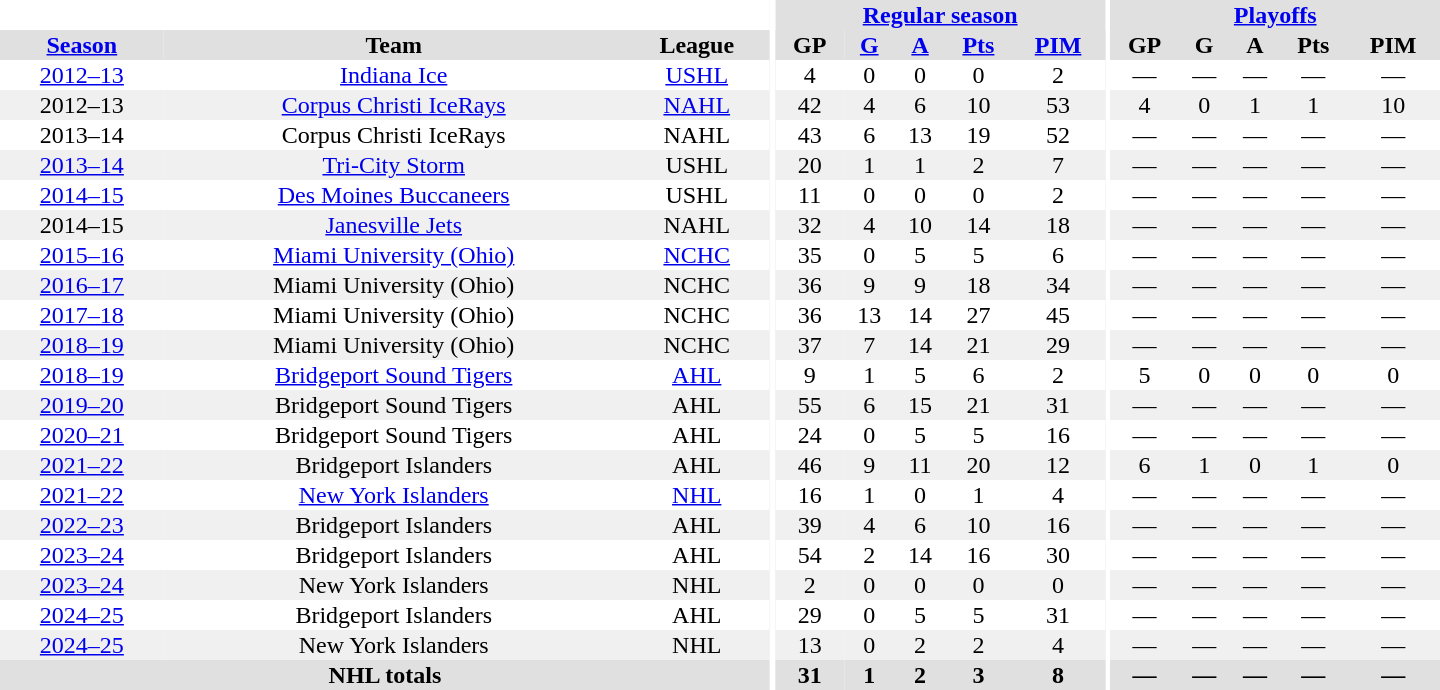<table border="0" cellpadding="1" cellspacing="0" style="text-align:center; width:60em">
<tr bgcolor="#e0e0e0">
<th colspan="3" bgcolor="#ffffff"></th>
<th rowspan="99" bgcolor="#ffffff"></th>
<th colspan="5"><a href='#'>Regular season</a></th>
<th rowspan="99" bgcolor="#ffffff"></th>
<th colspan="5"><a href='#'>Playoffs</a></th>
</tr>
<tr bgcolor="#e0e0e0">
<th><a href='#'>Season</a></th>
<th>Team</th>
<th>League</th>
<th>GP</th>
<th><a href='#'>G</a></th>
<th><a href='#'>A</a></th>
<th><a href='#'>Pts</a></th>
<th><a href='#'>PIM</a></th>
<th>GP</th>
<th>G</th>
<th>A</th>
<th>Pts</th>
<th>PIM</th>
</tr>
<tr>
<td><a href='#'>2012–13</a></td>
<td><a href='#'>Indiana Ice</a></td>
<td><a href='#'>USHL</a></td>
<td>4</td>
<td>0</td>
<td>0</td>
<td>0</td>
<td>2</td>
<td>—</td>
<td>—</td>
<td>—</td>
<td>—</td>
<td>—</td>
</tr>
<tr bgcolor="#f0f0f0">
<td>2012–13</td>
<td><a href='#'>Corpus Christi IceRays</a></td>
<td><a href='#'>NAHL</a></td>
<td>42</td>
<td>4</td>
<td>6</td>
<td>10</td>
<td>53</td>
<td>4</td>
<td>0</td>
<td>1</td>
<td>1</td>
<td>10</td>
</tr>
<tr>
<td>2013–14</td>
<td>Corpus Christi IceRays</td>
<td>NAHL</td>
<td>43</td>
<td>6</td>
<td>13</td>
<td>19</td>
<td>52</td>
<td>—</td>
<td>—</td>
<td>—</td>
<td>—</td>
<td>—</td>
</tr>
<tr bgcolor="#f0f0f0">
<td><a href='#'>2013–14</a></td>
<td><a href='#'>Tri-City Storm</a></td>
<td>USHL</td>
<td>20</td>
<td>1</td>
<td>1</td>
<td>2</td>
<td>7</td>
<td>—</td>
<td>—</td>
<td>—</td>
<td>—</td>
<td>—</td>
</tr>
<tr>
<td><a href='#'>2014–15</a></td>
<td><a href='#'>Des Moines Buccaneers</a></td>
<td>USHL</td>
<td>11</td>
<td>0</td>
<td>0</td>
<td>0</td>
<td>2</td>
<td>—</td>
<td>—</td>
<td>—</td>
<td>—</td>
<td>—</td>
</tr>
<tr bgcolor="#f0f0f0">
<td>2014–15</td>
<td><a href='#'>Janesville Jets</a></td>
<td>NAHL</td>
<td>32</td>
<td>4</td>
<td>10</td>
<td>14</td>
<td>18</td>
<td>—</td>
<td>—</td>
<td>—</td>
<td>—</td>
<td>—</td>
</tr>
<tr>
<td><a href='#'>2015–16</a></td>
<td><a href='#'>Miami University (Ohio)</a></td>
<td><a href='#'>NCHC</a></td>
<td>35</td>
<td>0</td>
<td>5</td>
<td>5</td>
<td>6</td>
<td>—</td>
<td>—</td>
<td>—</td>
<td>—</td>
<td>—</td>
</tr>
<tr bgcolor="#f0f0f0">
<td><a href='#'>2016–17</a></td>
<td>Miami University (Ohio)</td>
<td>NCHC</td>
<td>36</td>
<td>9</td>
<td>9</td>
<td>18</td>
<td>34</td>
<td>—</td>
<td>—</td>
<td>—</td>
<td>—</td>
<td>—</td>
</tr>
<tr>
<td><a href='#'>2017–18</a></td>
<td>Miami University (Ohio)</td>
<td>NCHC</td>
<td>36</td>
<td>13</td>
<td>14</td>
<td>27</td>
<td>45</td>
<td>—</td>
<td>—</td>
<td>—</td>
<td>—</td>
<td>—</td>
</tr>
<tr bgcolor="#f0f0f0">
<td><a href='#'>2018–19</a></td>
<td>Miami University (Ohio)</td>
<td>NCHC</td>
<td>37</td>
<td>7</td>
<td>14</td>
<td>21</td>
<td>29</td>
<td>—</td>
<td>—</td>
<td>—</td>
<td>—</td>
<td>—</td>
</tr>
<tr>
<td><a href='#'>2018–19</a></td>
<td><a href='#'>Bridgeport Sound Tigers</a></td>
<td><a href='#'>AHL</a></td>
<td>9</td>
<td>1</td>
<td>5</td>
<td>6</td>
<td>2</td>
<td>5</td>
<td>0</td>
<td>0</td>
<td>0</td>
<td>0</td>
</tr>
<tr bgcolor="#f0f0f0">
<td><a href='#'>2019–20</a></td>
<td>Bridgeport Sound Tigers</td>
<td>AHL</td>
<td>55</td>
<td>6</td>
<td>15</td>
<td>21</td>
<td>31</td>
<td>—</td>
<td>—</td>
<td>—</td>
<td>—</td>
<td>—</td>
</tr>
<tr>
<td><a href='#'>2020–21</a></td>
<td>Bridgeport Sound Tigers</td>
<td>AHL</td>
<td>24</td>
<td>0</td>
<td>5</td>
<td>5</td>
<td>16</td>
<td>—</td>
<td>—</td>
<td>—</td>
<td>—</td>
<td>—</td>
</tr>
<tr bgcolor="#f0f0f0">
<td><a href='#'>2021–22</a></td>
<td>Bridgeport Islanders</td>
<td>AHL</td>
<td>46</td>
<td>9</td>
<td>11</td>
<td>20</td>
<td>12</td>
<td>6</td>
<td>1</td>
<td>0</td>
<td>1</td>
<td>0</td>
</tr>
<tr>
<td><a href='#'>2021–22</a></td>
<td><a href='#'>New York Islanders</a></td>
<td><a href='#'>NHL</a></td>
<td>16</td>
<td>1</td>
<td>0</td>
<td>1</td>
<td>4</td>
<td>—</td>
<td>—</td>
<td>—</td>
<td>—</td>
<td>—</td>
</tr>
<tr bgcolor="#f0f0f0">
<td><a href='#'>2022–23</a></td>
<td>Bridgeport Islanders</td>
<td>AHL</td>
<td>39</td>
<td>4</td>
<td>6</td>
<td>10</td>
<td>16</td>
<td>—</td>
<td>—</td>
<td>—</td>
<td>—</td>
<td>—</td>
</tr>
<tr>
<td><a href='#'>2023–24</a></td>
<td>Bridgeport Islanders</td>
<td>AHL</td>
<td>54</td>
<td>2</td>
<td>14</td>
<td>16</td>
<td>30</td>
<td>—</td>
<td>—</td>
<td>—</td>
<td>—</td>
<td>—</td>
</tr>
<tr bgcolor="#f0f0f0">
<td><a href='#'>2023–24</a></td>
<td>New York Islanders</td>
<td>NHL</td>
<td>2</td>
<td>0</td>
<td>0</td>
<td>0</td>
<td>0</td>
<td>—</td>
<td>—</td>
<td>—</td>
<td>—</td>
<td>—</td>
</tr>
<tr>
<td><a href='#'>2024–25</a></td>
<td>Bridgeport Islanders</td>
<td>AHL</td>
<td>29</td>
<td>0</td>
<td>5</td>
<td>5</td>
<td>31</td>
<td>—</td>
<td>—</td>
<td>—</td>
<td>—</td>
<td>—</td>
</tr>
<tr bgcolor="#f0f0f0">
<td><a href='#'>2024–25</a></td>
<td>New York Islanders</td>
<td>NHL</td>
<td>13</td>
<td>0</td>
<td>2</td>
<td>2</td>
<td>4</td>
<td>—</td>
<td>—</td>
<td>—</td>
<td>—</td>
<td>—</td>
</tr>
<tr bgcolor="#e0e0e0">
<th colspan="3">NHL totals</th>
<th>31</th>
<th>1</th>
<th>2</th>
<th>3</th>
<th>8</th>
<th>—</th>
<th>—</th>
<th>—</th>
<th>—</th>
<th>—</th>
</tr>
</table>
